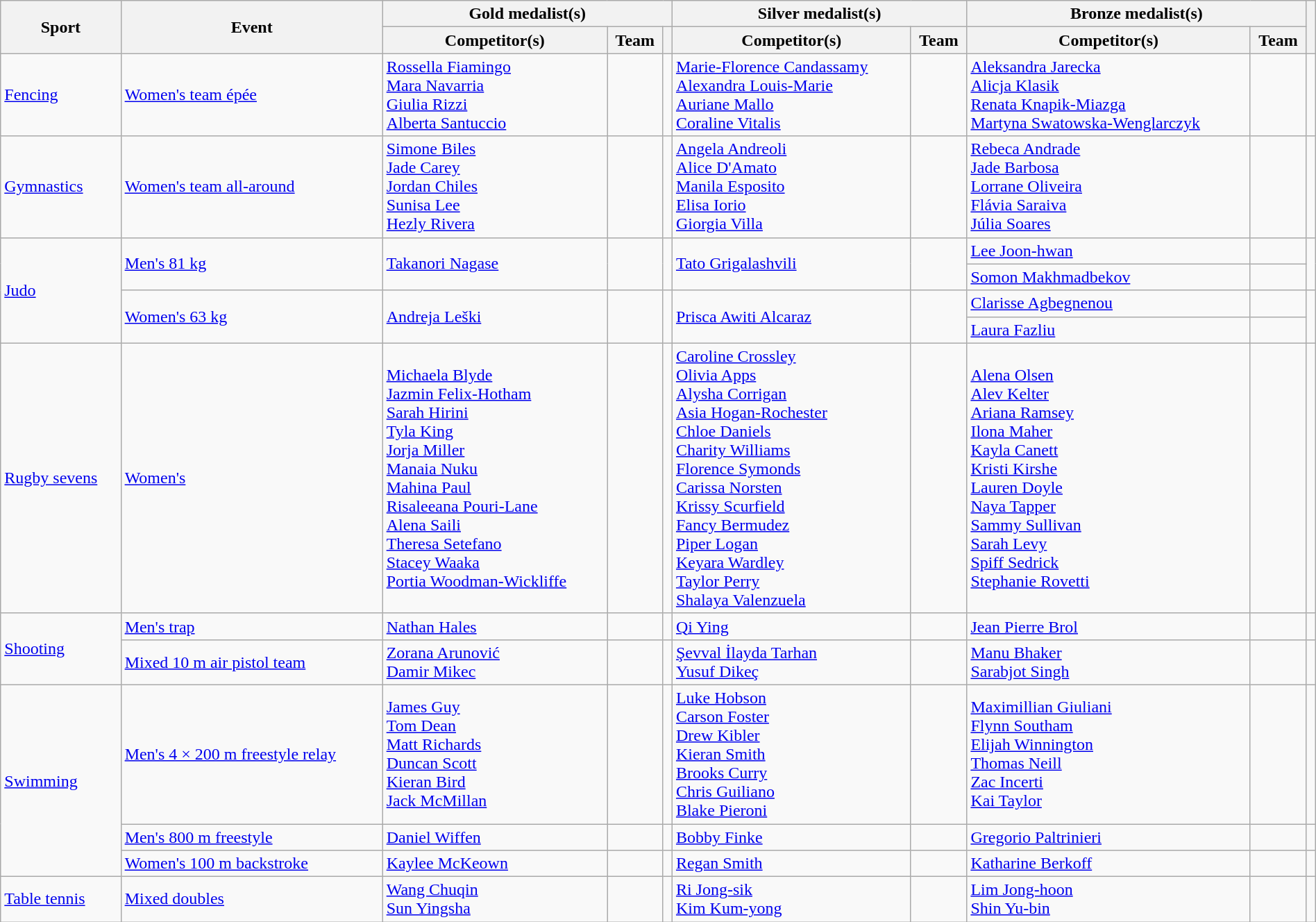<table class="wikitable" style="width:100%;">
<tr>
<th rowspan="2">Sport</th>
<th rowspan="2">Event</th>
<th colspan="3">Gold medalist(s)</th>
<th colspan="2">Silver medalist(s)</th>
<th colspan="2">Bronze medalist(s)</th>
<th rowspan="2"></th>
</tr>
<tr>
<th>Competitor(s)</th>
<th>Team</th>
<th></th>
<th>Competitor(s)</th>
<th>Team</th>
<th>Competitor(s)</th>
<th>Team</th>
</tr>
<tr>
<td><a href='#'>Fencing</a></td>
<td><a href='#'>Women's team épée</a></td>
<td><a href='#'>Rossella Fiamingo</a> <br> <a href='#'>Mara Navarria</a> <br> <a href='#'>Giulia Rizzi</a> <br> <a href='#'>Alberta Santuccio</a></td>
<td></td>
<td></td>
<td><a href='#'>Marie-Florence Candassamy</a> <br> <a href='#'>Alexandra Louis-Marie</a> <br> <a href='#'>Auriane Mallo</a> <br> <a href='#'>Coraline Vitalis</a></td>
<td></td>
<td><a href='#'>Aleksandra Jarecka</a> <br> <a href='#'>Alicja Klasik</a> <br> <a href='#'>Renata Knapik-Miazga</a> <br> <a href='#'>Martyna Swatowska-Wenglarczyk</a></td>
<td></td>
<td></td>
</tr>
<tr>
<td><a href='#'>Gymnastics</a></td>
<td><a href='#'>Women's team all-around</a></td>
<td><a href='#'>Simone Biles</a> <br> <a href='#'>Jade Carey</a> <br> <a href='#'>Jordan Chiles</a> <br> <a href='#'>Sunisa Lee</a> <br> <a href='#'>Hezly Rivera</a></td>
<td></td>
<td></td>
<td><a href='#'>Angela Andreoli</a> <br> <a href='#'>Alice D'Amato</a> <br> <a href='#'>Manila Esposito</a> <br> <a href='#'>Elisa Iorio</a> <br> <a href='#'>Giorgia Villa</a></td>
<td></td>
<td><a href='#'>Rebeca Andrade</a> <br> <a href='#'>Jade Barbosa</a> <br> <a href='#'>Lorrane Oliveira</a> <br> <a href='#'>Flávia Saraiva</a> <br> <a href='#'>Júlia Soares</a></td>
<td></td>
<td></td>
</tr>
<tr>
<td rowspan="4"><a href='#'>Judo</a></td>
<td rowspan="2"><a href='#'>Men's 81 kg</a></td>
<td rowspan="2"><a href='#'>Takanori Nagase</a></td>
<td rowspan="2"></td>
<td rowspan="2"></td>
<td rowspan="2"><a href='#'>Tato Grigalashvili</a></td>
<td rowspan="2"></td>
<td><a href='#'>Lee Joon-hwan</a></td>
<td></td>
<td rowspan="2"></td>
</tr>
<tr>
<td><a href='#'>Somon Makhmadbekov</a></td>
<td></td>
</tr>
<tr>
<td rowspan="2"><a href='#'>Women's 63 kg</a></td>
<td rowspan="2"><a href='#'>Andreja Leški</a></td>
<td rowspan="2"></td>
<td rowspan="2"></td>
<td rowspan="2"><a href='#'>Prisca Awiti Alcaraz</a></td>
<td rowspan="2"></td>
<td><a href='#'>Clarisse Agbegnenou</a></td>
<td></td>
<td rowspan="2"><br></td>
</tr>
<tr>
<td><a href='#'>Laura Fazliu</a></td>
<td></td>
</tr>
<tr>
<td><a href='#'>Rugby sevens</a></td>
<td><a href='#'>Women's</a></td>
<td><a href='#'>Michaela Blyde</a> <br> <a href='#'>Jazmin Felix-Hotham</a> <br> <a href='#'>Sarah Hirini</a> <br> <a href='#'>Tyla King</a> <br> <a href='#'>Jorja Miller</a> <br> <a href='#'>Manaia Nuku</a> <br> <a href='#'>Mahina Paul</a> <br> <a href='#'>Risaleeana Pouri-Lane</a> <br> <a href='#'>Alena Saili</a> <br> <a href='#'>Theresa Setefano</a> <br> <a href='#'>Stacey Waaka</a> <br> <a href='#'>Portia Woodman-Wickliffe</a></td>
<td></td>
<td></td>
<td><a href='#'>Caroline Crossley</a> <br> <a href='#'>Olivia Apps</a> <br> <a href='#'>Alysha Corrigan</a> <br> <a href='#'>Asia Hogan-Rochester</a> <br> <a href='#'>Chloe Daniels</a> <br> <a href='#'>Charity Williams</a> <br> <a href='#'>Florence Symonds</a> <br> <a href='#'>Carissa Norsten</a> <br> <a href='#'>Krissy Scurfield</a> <br> <a href='#'>Fancy Bermudez</a> <br> <a href='#'>Piper Logan</a> <br> <a href='#'>Keyara Wardley</a> <br> <a href='#'>Taylor Perry</a> <br> <a href='#'>Shalaya Valenzuela</a></td>
<td></td>
<td><a href='#'>Alena Olsen</a> <br> <a href='#'>Alev Kelter</a> <br> <a href='#'>Ariana Ramsey</a> <br> <a href='#'>Ilona Maher</a> <br> <a href='#'>Kayla Canett</a> <br> <a href='#'>Kristi Kirshe</a> <br> <a href='#'>Lauren Doyle</a> <br> <a href='#'>Naya Tapper</a> <br> <a href='#'>Sammy Sullivan</a> <br> <a href='#'>Sarah Levy</a> <br> <a href='#'>Spiff Sedrick</a> <br> <a href='#'>Stephanie Rovetti</a></td>
<td></td>
<td></td>
</tr>
<tr>
<td rowspan="2"><a href='#'>Shooting</a></td>
<td><a href='#'>Men's trap</a></td>
<td><a href='#'>Nathan Hales</a></td>
<td></td>
<td></td>
<td><a href='#'>Qi Ying</a></td>
<td></td>
<td><a href='#'>Jean Pierre Brol</a></td>
<td></td>
<td></td>
</tr>
<tr>
<td><a href='#'>Mixed 10 m air pistol team</a></td>
<td><a href='#'>Zorana Arunović</a> <br> <a href='#'>Damir Mikec</a></td>
<td></td>
<td></td>
<td><a href='#'>Şevval İlayda Tarhan</a> <br> <a href='#'>Yusuf Dikeç</a></td>
<td></td>
<td><a href='#'>Manu Bhaker</a> <br> <a href='#'>Sarabjot Singh</a></td>
<td></td>
<td></td>
</tr>
<tr>
<td rowspan="3"><a href='#'>Swimming</a></td>
<td><a href='#'>Men's 4 × 200 m freestyle relay</a></td>
<td><a href='#'>James Guy</a> <br> <a href='#'>Tom Dean</a> <br> <a href='#'>Matt Richards</a> <br> <a href='#'>Duncan Scott</a> <br> <a href='#'>Kieran Bird</a> <br> <a href='#'>Jack McMillan</a></td>
<td></td>
<td></td>
<td><a href='#'>Luke Hobson</a> <br> <a href='#'>Carson Foster</a> <br> <a href='#'>Drew Kibler</a> <br> <a href='#'>Kieran Smith</a> <br> <a href='#'>Brooks Curry</a> <br> <a href='#'>Chris Guiliano</a> <br> <a href='#'>Blake Pieroni</a></td>
<td></td>
<td><a href='#'>Maximillian Giuliani</a> <br> <a href='#'>Flynn Southam</a> <br> <a href='#'>Elijah Winnington</a> <br> <a href='#'>Thomas Neill</a> <br> <a href='#'>Zac Incerti</a> <br> <a href='#'>Kai Taylor</a></td>
<td></td>
<td></td>
</tr>
<tr>
<td><a href='#'>Men's 800 m freestyle</a></td>
<td><a href='#'>Daniel Wiffen</a></td>
<td></td>
<td></td>
<td><a href='#'>Bobby Finke</a></td>
<td></td>
<td><a href='#'>Gregorio Paltrinieri</a></td>
<td></td>
<td></td>
</tr>
<tr>
<td><a href='#'>Women's 100 m backstroke</a></td>
<td><a href='#'>Kaylee McKeown</a></td>
<td></td>
<td></td>
<td><a href='#'>Regan Smith</a></td>
<td></td>
<td><a href='#'>Katharine Berkoff</a></td>
<td></td>
<td></td>
</tr>
<tr>
<td><a href='#'>Table tennis</a></td>
<td><a href='#'>Mixed doubles</a></td>
<td><a href='#'>Wang Chuqin</a> <br> <a href='#'>Sun Yingsha</a></td>
<td></td>
<td></td>
<td><a href='#'>Ri Jong-sik</a> <br> <a href='#'>Kim Kum-yong</a></td>
<td></td>
<td><a href='#'>Lim Jong-hoon</a> <br> <a href='#'>Shin Yu-bin</a></td>
<td></td>
<td></td>
</tr>
</table>
